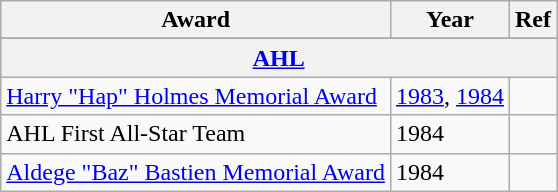<table class="wikitable">
<tr>
<th>Award</th>
<th>Year</th>
<th>Ref</th>
</tr>
<tr>
</tr>
<tr>
<th colspan="3"><a href='#'>AHL</a></th>
</tr>
<tr>
<td><a href='#'>Harry "Hap" Holmes Memorial Award</a></td>
<td><a href='#'>1983</a>, <a href='#'>1984</a></td>
<td></td>
</tr>
<tr>
<td>AHL First All-Star Team</td>
<td>1984</td>
<td></td>
</tr>
<tr>
<td><a href='#'>Aldege "Baz" Bastien Memorial Award</a></td>
<td>1984</td>
<td></td>
</tr>
</table>
